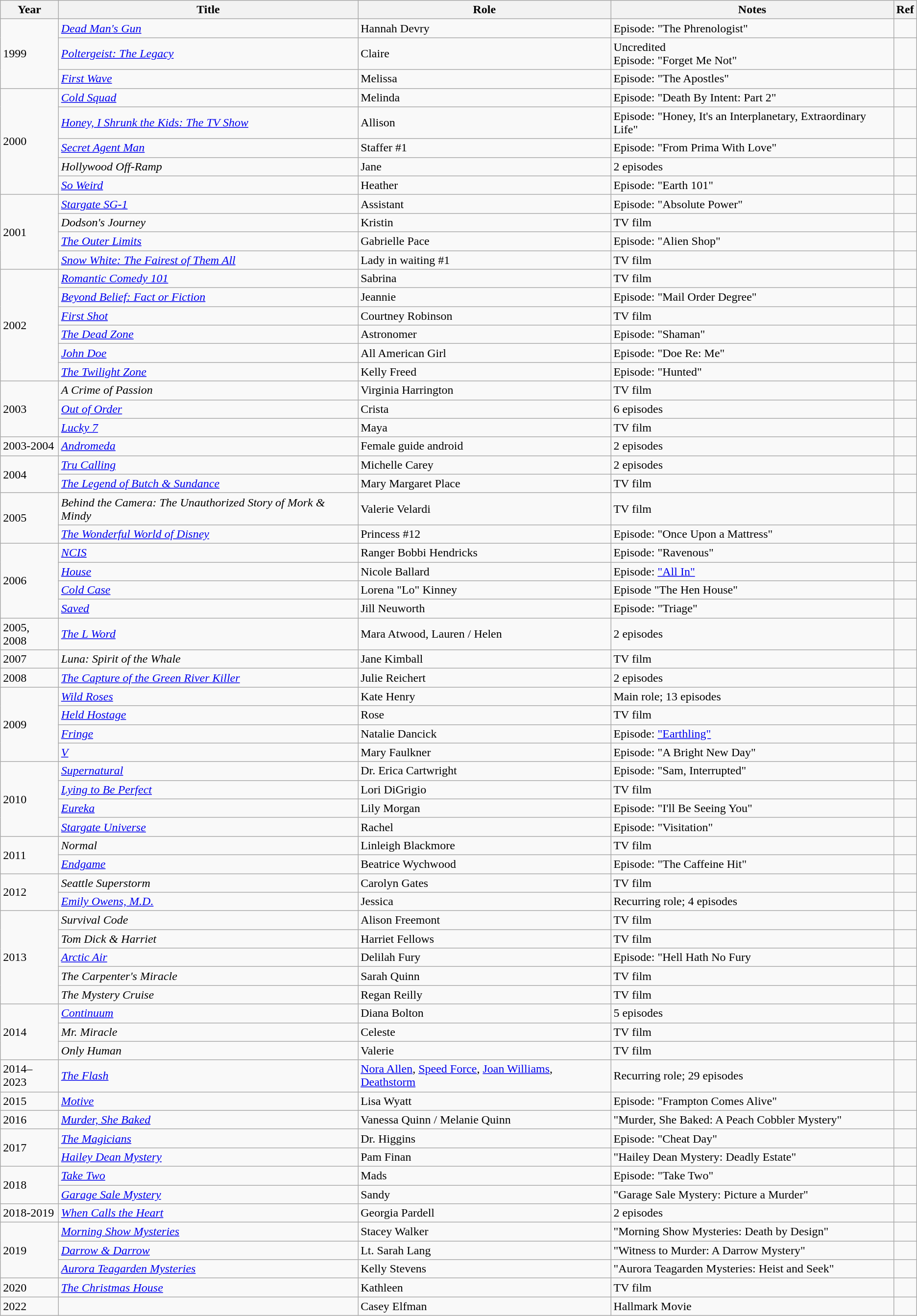<table class="wikitable sortable">
<tr>
<th>Year</th>
<th>Title</th>
<th>Role</th>
<th>Notes</th>
<th class="unsortable">Ref</th>
</tr>
<tr>
<td rowspan="3">1999</td>
<td><em><a href='#'>Dead Man's Gun</a></em></td>
<td>Hannah Devry</td>
<td>Episode: "The Phrenologist"</td>
<td></td>
</tr>
<tr>
<td><em><a href='#'>Poltergeist: The Legacy</a></em></td>
<td>Claire</td>
<td>Uncredited<br>Episode: "Forget Me Not"</td>
<td></td>
</tr>
<tr>
<td><em><a href='#'>First Wave</a></em></td>
<td>Melissa</td>
<td>Episode: "The Apostles"</td>
<td></td>
</tr>
<tr>
<td rowspan="5">2000</td>
<td><em><a href='#'>Cold Squad</a></em></td>
<td>Melinda</td>
<td>Episode: "Death By Intent: Part 2"</td>
<td></td>
</tr>
<tr>
<td><em><a href='#'>Honey, I Shrunk the Kids: The TV Show</a></em></td>
<td>Allison</td>
<td>Episode: "Honey, It's an Interplanetary, Extraordinary Life"</td>
<td></td>
</tr>
<tr>
<td><em><a href='#'>Secret Agent Man</a></em></td>
<td>Staffer #1</td>
<td>Episode: "From Prima With Love"</td>
<td></td>
</tr>
<tr>
<td><em>Hollywood Off-Ramp</em></td>
<td>Jane</td>
<td>2 episodes</td>
<td></td>
</tr>
<tr>
<td><em><a href='#'>So Weird</a></em></td>
<td>Heather</td>
<td>Episode: "Earth 101"</td>
<td></td>
</tr>
<tr>
<td rowspan="4">2001</td>
<td><em><a href='#'>Stargate SG-1</a></em></td>
<td>Assistant</td>
<td>Episode: "Absolute Power"</td>
<td></td>
</tr>
<tr>
<td><em>Dodson's Journey</em></td>
<td>Kristin</td>
<td>TV film</td>
<td></td>
</tr>
<tr>
<td><em><a href='#'>The Outer Limits</a></em></td>
<td>Gabrielle Pace</td>
<td>Episode: "Alien Shop"</td>
<td></td>
</tr>
<tr>
<td><em><a href='#'>Snow White: The Fairest of Them All</a></em></td>
<td>Lady in waiting #1</td>
<td>TV film</td>
<td></td>
</tr>
<tr>
<td rowspan="6">2002</td>
<td><em><a href='#'>Romantic Comedy 101</a></em></td>
<td>Sabrina</td>
<td>TV film</td>
<td></td>
</tr>
<tr>
<td><em><a href='#'>Beyond Belief: Fact or Fiction</a></em></td>
<td>Jeannie</td>
<td>Episode: "Mail Order Degree"</td>
<td></td>
</tr>
<tr>
<td><em><a href='#'>First Shot</a></em></td>
<td>Courtney Robinson</td>
<td>TV film</td>
<td></td>
</tr>
<tr>
<td><em><a href='#'>The Dead Zone</a></em></td>
<td>Astronomer</td>
<td>Episode: "Shaman"</td>
<td></td>
</tr>
<tr>
<td><em><a href='#'>John Doe</a></em></td>
<td>All American Girl</td>
<td>Episode: "Doe Re: Me"</td>
<td></td>
</tr>
<tr>
<td><em><a href='#'>The Twilight Zone</a></em></td>
<td>Kelly Freed</td>
<td>Episode: "Hunted"</td>
<td></td>
</tr>
<tr>
<td rowspan="3">2003</td>
<td><em>A Crime of Passion</em></td>
<td>Virginia Harrington</td>
<td>TV film</td>
<td></td>
</tr>
<tr>
<td><em><a href='#'>Out of Order</a></em></td>
<td>Crista</td>
<td>6 episodes</td>
<td></td>
</tr>
<tr>
<td><em><a href='#'>Lucky 7</a></em></td>
<td>Maya</td>
<td>TV film</td>
<td></td>
</tr>
<tr>
<td>2003-2004</td>
<td><em><a href='#'>Andromeda</a></em></td>
<td>Female guide android</td>
<td>2 episodes</td>
<td></td>
</tr>
<tr>
<td rowspan="2">2004</td>
<td><em><a href='#'>Tru Calling</a></em></td>
<td>Michelle Carey</td>
<td>2 episodes</td>
<td></td>
</tr>
<tr>
<td><em><a href='#'>The Legend of Butch & Sundance</a></em></td>
<td>Mary Margaret Place</td>
<td>TV film</td>
<td></td>
</tr>
<tr>
<td rowspan="2">2005</td>
<td><em>Behind the Camera: The Unauthorized Story of Mork & Mindy</em></td>
<td>Valerie Velardi</td>
<td>TV film</td>
<td></td>
</tr>
<tr>
<td><em><a href='#'>The Wonderful World of Disney</a></em></td>
<td>Princess #12</td>
<td>Episode: "Once Upon a Mattress"</td>
<td></td>
</tr>
<tr>
<td rowspan="4">2006</td>
<td><em><a href='#'>NCIS</a></em></td>
<td>Ranger Bobbi Hendricks</td>
<td>Episode: "Ravenous"</td>
<td></td>
</tr>
<tr>
<td><em><a href='#'>House</a></em></td>
<td>Nicole Ballard</td>
<td>Episode: <a href='#'>"All In"</a></td>
<td></td>
</tr>
<tr>
<td><em><a href='#'>Cold Case</a></em></td>
<td>Lorena "Lo" Kinney</td>
<td>Episode "The Hen House"</td>
<td></td>
</tr>
<tr>
<td><em><a href='#'>Saved</a></em></td>
<td>Jill Neuworth</td>
<td>Episode: "Triage"</td>
<td></td>
</tr>
<tr>
<td>2005, 2008</td>
<td><em><a href='#'>The L Word</a></em></td>
<td>Mara Atwood, Lauren / Helen</td>
<td>2 episodes</td>
<td></td>
</tr>
<tr>
<td>2007</td>
<td><em>Luna: Spirit of the Whale</em></td>
<td>Jane Kimball</td>
<td>TV film</td>
<td></td>
</tr>
<tr>
<td>2008</td>
<td><em><a href='#'>The Capture of the Green River Killer</a></em></td>
<td>Julie Reichert</td>
<td>2 episodes</td>
<td></td>
</tr>
<tr>
<td rowspan="4">2009</td>
<td><em><a href='#'>Wild Roses</a></em></td>
<td>Kate Henry</td>
<td>Main role; 13 episodes</td>
<td></td>
</tr>
<tr>
<td><em><a href='#'>Held Hostage</a></em></td>
<td>Rose</td>
<td>TV film</td>
<td></td>
</tr>
<tr>
<td><em><a href='#'>Fringe</a></em></td>
<td>Natalie Dancick</td>
<td>Episode: <a href='#'>"Earthling"</a></td>
<td></td>
</tr>
<tr>
<td><em><a href='#'>V</a></em></td>
<td>Mary Faulkner</td>
<td>Episode: "A Bright New Day"</td>
<td></td>
</tr>
<tr>
<td rowspan="4">2010</td>
<td><em><a href='#'>Supernatural</a></em></td>
<td>Dr. Erica Cartwright</td>
<td>Episode: "Sam, Interrupted"</td>
<td></td>
</tr>
<tr>
<td><em><a href='#'>Lying to Be Perfect</a></em></td>
<td>Lori DiGrigio</td>
<td>TV film</td>
<td></td>
</tr>
<tr>
<td><em><a href='#'>Eureka</a></em></td>
<td>Lily Morgan</td>
<td>Episode: "I'll Be Seeing You"</td>
<td></td>
</tr>
<tr>
<td><em><a href='#'>Stargate Universe</a></em></td>
<td>Rachel</td>
<td>Episode: "Visitation"</td>
<td></td>
</tr>
<tr>
<td rowspan="2">2011</td>
<td><em>Normal</em></td>
<td>Linleigh Blackmore</td>
<td>TV film</td>
<td></td>
</tr>
<tr>
<td><em><a href='#'>Endgame</a></em></td>
<td>Beatrice Wychwood</td>
<td>Episode: "The Caffeine Hit"</td>
<td></td>
</tr>
<tr>
<td rowspan="2">2012</td>
<td><em>Seattle Superstorm</em></td>
<td>Carolyn Gates</td>
<td>TV film</td>
<td></td>
</tr>
<tr>
<td><em><a href='#'>Emily Owens, M.D.</a></em></td>
<td>Jessica</td>
<td>Recurring role; 4 episodes</td>
<td></td>
</tr>
<tr>
<td rowspan="5">2013</td>
<td><em>Survival Code</em></td>
<td>Alison Freemont</td>
<td>TV film</td>
<td></td>
</tr>
<tr>
<td><em>Tom Dick & Harriet</em></td>
<td>Harriet Fellows</td>
<td>TV film</td>
<td></td>
</tr>
<tr>
<td><em><a href='#'>Arctic Air</a></em></td>
<td>Delilah Fury</td>
<td>Episode: "Hell Hath No Fury</td>
<td></td>
</tr>
<tr>
<td><em>The Carpenter's Miracle</em></td>
<td>Sarah Quinn</td>
<td>TV film</td>
<td></td>
</tr>
<tr>
<td><em>The Mystery Cruise</em></td>
<td>Regan Reilly</td>
<td>TV film</td>
<td></td>
</tr>
<tr>
<td rowspan="3">2014</td>
<td><em><a href='#'>Continuum</a></em></td>
<td>Diana Bolton</td>
<td>5 episodes</td>
<td></td>
</tr>
<tr>
<td><em>Mr. Miracle</em></td>
<td>Celeste</td>
<td>TV film</td>
<td></td>
</tr>
<tr>
<td><em>Only Human</em></td>
<td>Valerie</td>
<td>TV film</td>
<td></td>
</tr>
<tr>
<td>2014–2023</td>
<td><em><a href='#'>The Flash</a></em></td>
<td><a href='#'>Nora Allen</a>, <a href='#'>Speed Force</a>, <a href='#'>Joan Williams</a>, <a href='#'>Deathstorm</a></td>
<td>Recurring role; 29 episodes</td>
<td></td>
</tr>
<tr>
<td>2015</td>
<td><em><a href='#'>Motive</a></em></td>
<td>Lisa Wyatt</td>
<td>Episode: "Frampton Comes Alive"</td>
<td></td>
</tr>
<tr>
<td>2016</td>
<td><em><a href='#'>Murder, She Baked</a></em></td>
<td>Vanessa Quinn / Melanie Quinn</td>
<td>"Murder, She Baked: A Peach Cobbler Mystery"</td>
<td></td>
</tr>
<tr>
<td rowspan="2">2017</td>
<td><em><a href='#'>The Magicians</a></em></td>
<td>Dr. Higgins</td>
<td>Episode: "Cheat Day"</td>
<td></td>
</tr>
<tr>
<td><em><a href='#'>Hailey Dean Mystery</a></em></td>
<td>Pam Finan</td>
<td>"Hailey Dean Mystery: Deadly Estate"</td>
<td></td>
</tr>
<tr>
<td rowspan="2">2018</td>
<td><em><a href='#'>Take Two</a></em></td>
<td>Mads</td>
<td>Episode: "Take Two"</td>
<td></td>
</tr>
<tr>
<td><em><a href='#'>Garage Sale Mystery</a></em></td>
<td>Sandy</td>
<td>"Garage Sale Mystery: Picture a Murder"</td>
<td></td>
</tr>
<tr>
<td>2018-2019</td>
<td><em><a href='#'>When Calls the Heart</a></em></td>
<td>Georgia Pardell</td>
<td>2 episodes</td>
<td></td>
</tr>
<tr>
<td rowspan="3">2019</td>
<td><em><a href='#'>Morning Show Mysteries</a></em></td>
<td>Stacey Walker</td>
<td>"Morning Show Mysteries: Death by Design"</td>
<td></td>
</tr>
<tr>
<td><em><a href='#'>Darrow & Darrow</a></em></td>
<td>Lt. Sarah Lang</td>
<td>"Witness to Murder: A Darrow Mystery"</td>
<td></td>
</tr>
<tr>
<td><em><a href='#'>Aurora Teagarden Mysteries</a></em></td>
<td>Kelly Stevens</td>
<td>"Aurora Teagarden Mysteries: Heist and Seek"</td>
<td></td>
</tr>
<tr>
<td>2020</td>
<td><em><a href='#'>The Christmas House</a></em></td>
<td>Kathleen</td>
<td>TV film</td>
<td></td>
</tr>
<tr>
<td>2022</td>
<td><em></em></td>
<td>Casey Elfman</td>
<td>Hallmark Movie</td>
<td></td>
</tr>
</table>
